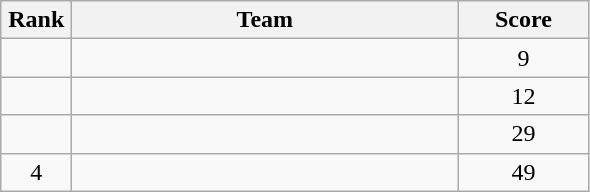<table class=wikitable style="text-align:center">
<tr>
<th width=40>Rank</th>
<th width=250>Team</th>
<th width=80>Score</th>
</tr>
<tr>
<td></td>
<td align=left></td>
<td>9</td>
</tr>
<tr>
<td></td>
<td align=left></td>
<td>12</td>
</tr>
<tr>
<td></td>
<td align=left></td>
<td>29</td>
</tr>
<tr>
<td>4</td>
<td align=left></td>
<td>49</td>
</tr>
</table>
